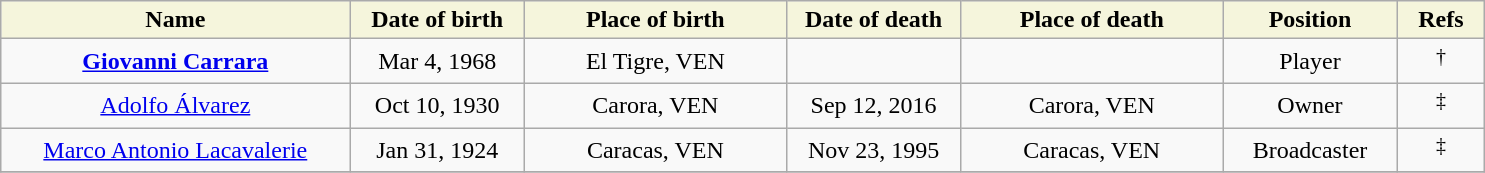<table class="wikitable">
<tr>
<th style="background:#F5F5DC;" width=20%>Name</th>
<th width=10% style="background:#F5F5DC;">Date of birth</th>
<th width=15% style="background:#F5F5DC;">Place of birth</th>
<th width=10% style="background:#F5F5DC;">Date of death</th>
<th width=15% style="background:#F5F5DC;">Place of death</th>
<th width=10% style="background:#F5F5DC;">Position</th>
<th width=5% style="background:#F5F5DC;">Refs</th>
</tr>
<tr align=center>
<td><strong><a href='#'>Giovanni Carrara</a></strong></td>
<td>Mar 4, 1968</td>
<td>El Tigre, VEN</td>
<td></td>
<td></td>
<td>Player</td>
<td><sup> † </sup> </td>
</tr>
<tr align=center>
<td><a href='#'>Adolfo Álvarez</a></td>
<td>Oct 10, 1930</td>
<td>Carora, VEN</td>
<td>Sep 12, 2016</td>
<td>Carora, VEN</td>
<td>Owner</td>
<td><sup> ‡ </sup> </td>
</tr>
<tr align=center>
<td><a href='#'>Marco Antonio Lacavalerie</a></td>
<td>Jan 31, 1924</td>
<td>Caracas, VEN</td>
<td>Nov 23, 1995</td>
<td>Caracas, VEN</td>
<td>Broadcaster</td>
<td><sup> ‡ </sup> </td>
</tr>
<tr align=center>
</tr>
</table>
